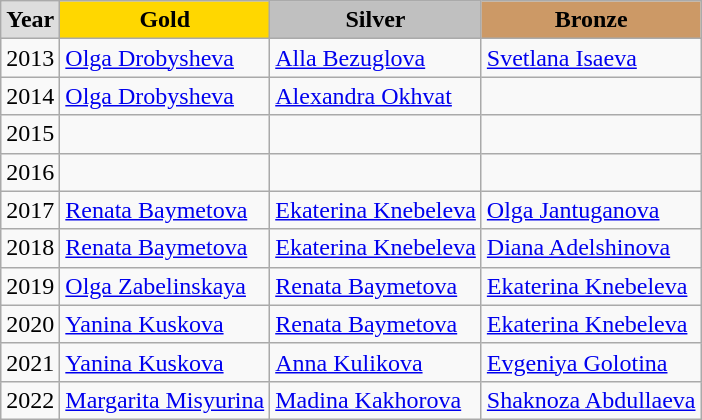<table class="wikitable" style="text-align:left;">
<tr>
<td style="background:#DDDDDD; font-weight:bold; text-align:center;">Year</td>
<td style="background:gold; font-weight:bold; text-align:center;">Gold</td>
<td style="background:silver; font-weight:bold; text-align:center;">Silver</td>
<td style="background:#cc9966; font-weight:bold; text-align:center;">Bronze</td>
</tr>
<tr>
<td>2013</td>
<td><a href='#'>Olga Drobysheva</a></td>
<td><a href='#'>Alla Bezuglova</a></td>
<td><a href='#'>Svetlana Isaeva</a></td>
</tr>
<tr>
<td>2014</td>
<td><a href='#'>Olga Drobysheva</a></td>
<td><a href='#'>Alexandra Okhvat</a></td>
<td></td>
</tr>
<tr>
<td>2015</td>
<td></td>
<td></td>
<td></td>
</tr>
<tr>
<td>2016</td>
<td></td>
<td></td>
<td></td>
</tr>
<tr>
<td>2017</td>
<td><a href='#'>Renata Baymetova</a></td>
<td><a href='#'>Ekaterina Knebeleva</a></td>
<td><a href='#'>Olga Jantuganova</a></td>
</tr>
<tr>
<td>2018</td>
<td><a href='#'>Renata Baymetova</a></td>
<td><a href='#'>Ekaterina Knebeleva</a></td>
<td><a href='#'>Diana Adelshinova</a></td>
</tr>
<tr>
<td>2019</td>
<td><a href='#'>Olga Zabelinskaya</a></td>
<td><a href='#'>Renata Baymetova</a></td>
<td><a href='#'>Ekaterina Knebeleva</a></td>
</tr>
<tr>
<td>2020</td>
<td><a href='#'>Yanina Kuskova</a></td>
<td><a href='#'>Renata Baymetova</a></td>
<td><a href='#'>Ekaterina Knebeleva</a></td>
</tr>
<tr>
<td>2021</td>
<td><a href='#'>Yanina Kuskova</a></td>
<td><a href='#'>Anna Kulikova</a></td>
<td><a href='#'>Evgeniya Golotina</a></td>
</tr>
<tr>
<td>2022</td>
<td><a href='#'>Margarita Misyurina</a></td>
<td><a href='#'>Madina Kakhorova</a></td>
<td><a href='#'>Shaknoza Abdullaeva</a></td>
</tr>
</table>
